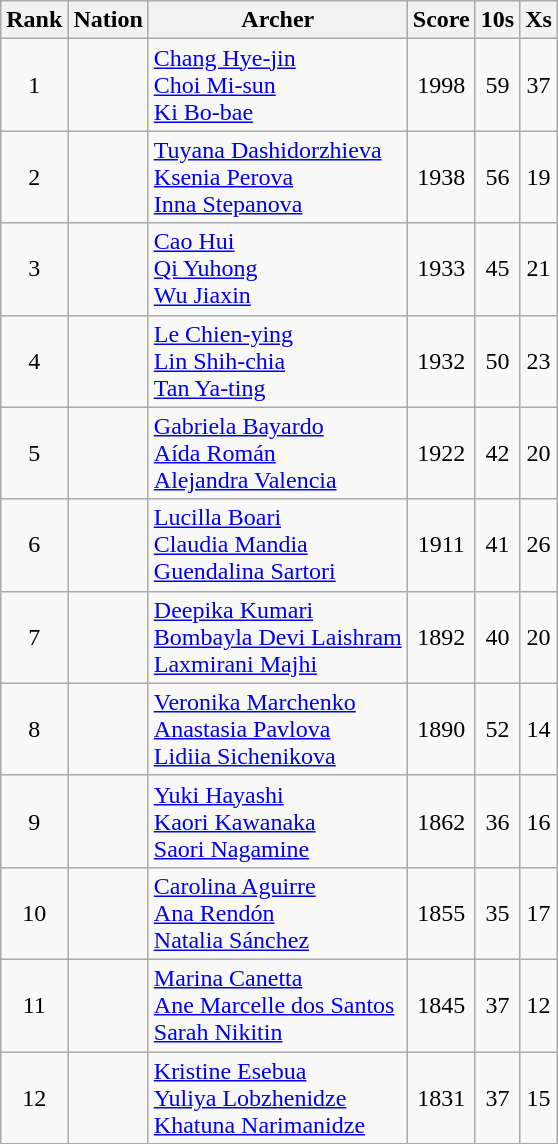<table class="wikitable sortable" style="text-align:center">
<tr>
<th>Rank</th>
<th>Nation</th>
<th>Archer</th>
<th>Score</th>
<th>10s</th>
<th>Xs</th>
</tr>
<tr>
<td>1</td>
<td align=left></td>
<td align=left><a href='#'>Chang Hye-jin</a><br><a href='#'>Choi Mi-sun</a><br><a href='#'>Ki Bo-bae</a></td>
<td>1998</td>
<td>59</td>
<td>37</td>
</tr>
<tr>
<td>2</td>
<td align=left></td>
<td align=left><a href='#'>Tuyana Dashidorzhieva</a><br><a href='#'>Ksenia Perova</a><br><a href='#'>Inna Stepanova</a></td>
<td>1938</td>
<td>56</td>
<td>19</td>
</tr>
<tr>
<td>3</td>
<td align=left></td>
<td align=left><a href='#'>Cao Hui</a><br><a href='#'>Qi Yuhong</a><br><a href='#'>Wu Jiaxin</a></td>
<td>1933</td>
<td>45</td>
<td>21</td>
</tr>
<tr>
<td>4</td>
<td align=left></td>
<td align=left><a href='#'>Le Chien-ying</a><br><a href='#'>Lin Shih-chia</a><br><a href='#'>Tan Ya-ting</a></td>
<td>1932</td>
<td>50</td>
<td>23</td>
</tr>
<tr>
<td>5</td>
<td align=left></td>
<td align=left><a href='#'>Gabriela Bayardo</a><br><a href='#'>Aída Román</a><br><a href='#'>Alejandra Valencia</a></td>
<td>1922</td>
<td>42</td>
<td>20</td>
</tr>
<tr>
<td>6</td>
<td align=left></td>
<td align=left><a href='#'>Lucilla Boari</a><br><a href='#'>Claudia Mandia</a><br><a href='#'>Guendalina Sartori</a></td>
<td>1911</td>
<td>41</td>
<td>26</td>
</tr>
<tr>
<td>7</td>
<td align=left></td>
<td align=left><a href='#'>Deepika Kumari</a><br><a href='#'>Bombayla Devi Laishram</a><br><a href='#'>Laxmirani Majhi</a></td>
<td>1892</td>
<td>40</td>
<td>20</td>
</tr>
<tr>
<td>8</td>
<td align=left></td>
<td align=left><a href='#'>Veronika Marchenko</a><br><a href='#'>Anastasia Pavlova</a><br><a href='#'>Lidiia Sichenikova</a></td>
<td>1890</td>
<td>52</td>
<td>14</td>
</tr>
<tr>
<td>9</td>
<td align=left></td>
<td align=left><a href='#'>Yuki Hayashi</a><br><a href='#'>Kaori Kawanaka</a><br><a href='#'>Saori Nagamine</a></td>
<td>1862</td>
<td>36</td>
<td>16</td>
</tr>
<tr>
<td>10</td>
<td align=left></td>
<td align=left><a href='#'>Carolina Aguirre</a><br><a href='#'>Ana Rendón</a><br><a href='#'>Natalia Sánchez</a></td>
<td>1855</td>
<td>35</td>
<td>17</td>
</tr>
<tr>
<td>11</td>
<td align=left></td>
<td align=left><a href='#'>Marina Canetta</a><br><a href='#'>Ane Marcelle dos Santos</a><br><a href='#'>Sarah Nikitin</a></td>
<td>1845</td>
<td>37</td>
<td>12</td>
</tr>
<tr>
<td>12</td>
<td align=left></td>
<td align=left><a href='#'>Kristine Esebua</a><br><a href='#'>Yuliya Lobzhenidze</a><br><a href='#'>Khatuna Narimanidze</a></td>
<td>1831</td>
<td>37</td>
<td>15</td>
</tr>
</table>
